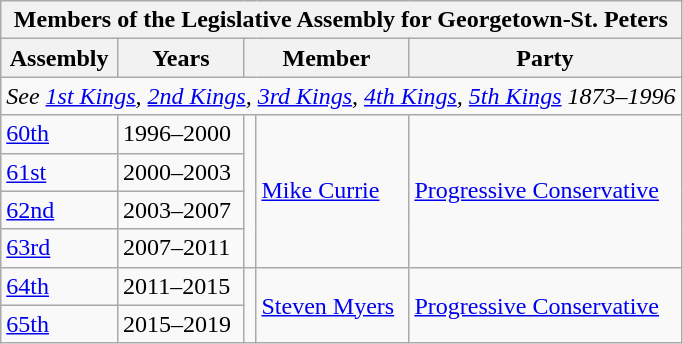<table class="wikitable" align=centre>
<tr>
<th colspan=5>Members of the Legislative Assembly for Georgetown-St. Peters</th>
</tr>
<tr>
<th>Assembly</th>
<th>Years</th>
<th colspan="2">Member</th>
<th>Party</th>
</tr>
<tr>
<td align="center" colspan=5><em>See <a href='#'>1st Kings</a>, <a href='#'>2nd Kings</a>, <a href='#'>3rd Kings</a>, <a href='#'>4th Kings</a>, <a href='#'>5th Kings</a> 1873–1996</em></td>
</tr>
<tr>
<td><a href='#'>60th</a></td>
<td>1996–2000</td>
<td rowspan=4 ></td>
<td rowspan=4><a href='#'>Mike Currie</a></td>
<td rowspan=4><a href='#'>Progressive Conservative</a></td>
</tr>
<tr>
<td><a href='#'>61st</a></td>
<td>2000–2003</td>
</tr>
<tr>
<td><a href='#'>62nd</a></td>
<td>2003–2007</td>
</tr>
<tr>
<td><a href='#'>63rd</a></td>
<td>2007–2011</td>
</tr>
<tr>
<td><a href='#'>64th</a></td>
<td>2011–2015</td>
<td rowspan=2 ></td>
<td rowspan=2><a href='#'>Steven Myers</a></td>
<td rowspan=2><a href='#'>Progressive Conservative</a></td>
</tr>
<tr>
<td><a href='#'>65th</a></td>
<td>2015–2019</td>
</tr>
</table>
